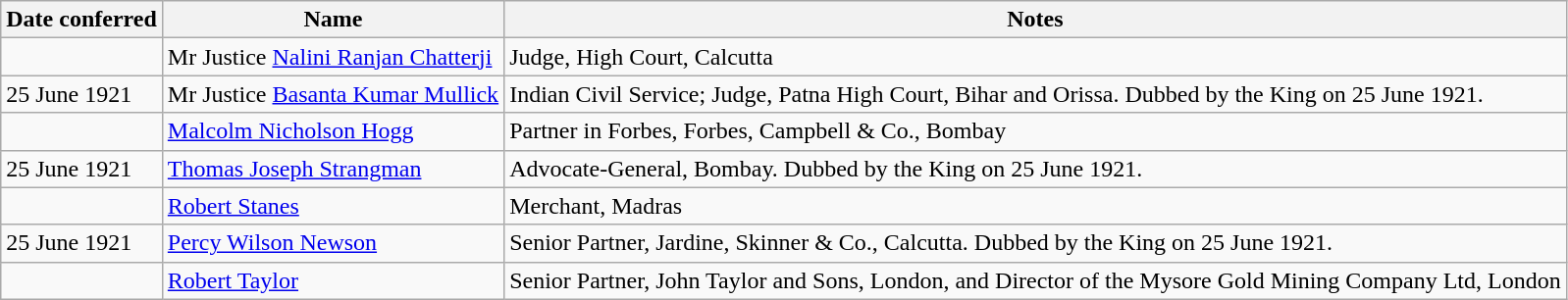<table class="wikitable">
<tr>
<th>Date conferred</th>
<th>Name</th>
<th>Notes</th>
</tr>
<tr>
<td></td>
<td>Mr Justice <a href='#'>Nalini Ranjan Chatterji</a></td>
<td>Judge, High Court, Calcutta</td>
</tr>
<tr>
<td>25 June 1921</td>
<td>Mr Justice <a href='#'>Basanta Kumar Mullick</a></td>
<td>Indian Civil Service; Judge, Patna High Court, Bihar and Orissa. Dubbed by the King on 25 June 1921.</td>
</tr>
<tr>
<td></td>
<td><a href='#'>Malcolm Nicholson Hogg</a></td>
<td>Partner in Forbes, Forbes, Campbell & Co., Bombay</td>
</tr>
<tr>
<td>25 June 1921</td>
<td><a href='#'>Thomas Joseph Strangman</a></td>
<td>Advocate-General, Bombay. Dubbed by the King on 25 June 1921.</td>
</tr>
<tr>
<td></td>
<td><a href='#'>Robert Stanes</a></td>
<td>Merchant, Madras</td>
</tr>
<tr>
<td>25 June 1921</td>
<td><a href='#'>Percy Wilson Newson</a></td>
<td>Senior Partner, Jardine, Skinner & Co., Calcutta. Dubbed by the King on 25 June 1921.</td>
</tr>
<tr>
<td></td>
<td><a href='#'>Robert Taylor</a></td>
<td>Senior Partner, John Taylor and Sons, London, and Director of the Mysore  Gold Mining Company Ltd, London</td>
</tr>
</table>
